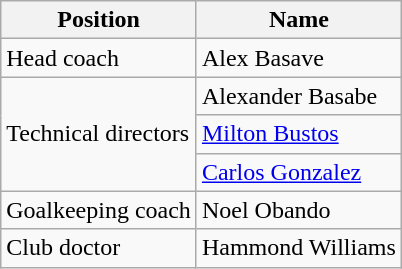<table class="wikitable">
<tr>
<th>Position</th>
<th>Name</th>
</tr>
<tr>
<td>Head coach</td>
<td> Alex Basave</td>
</tr>
<tr>
<td rowspan="3">Technical directors</td>
<td> Alexander Basabe</td>
</tr>
<tr>
<td> <a href='#'>Milton Bustos</a></td>
</tr>
<tr>
<td> <a href='#'>Carlos Gonzalez</a></td>
</tr>
<tr>
<td>Goalkeeping coach</td>
<td> Noel Obando</td>
</tr>
<tr>
<td>Club doctor</td>
<td> Hammond Williams</td>
</tr>
</table>
